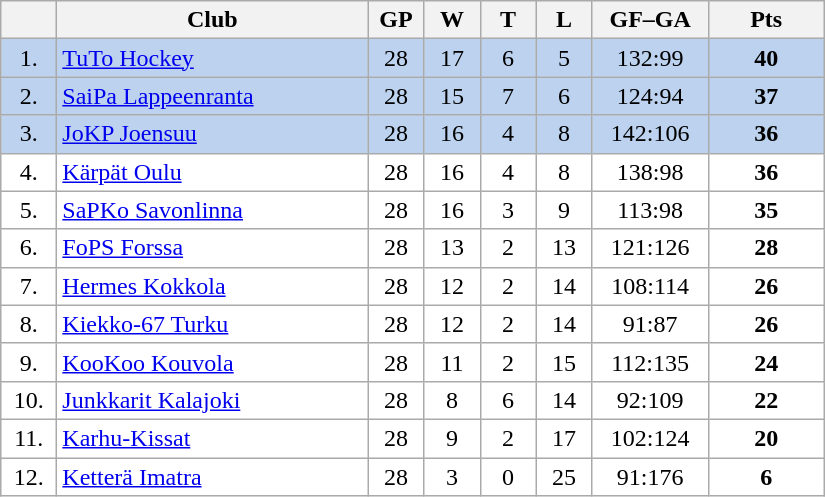<table class="wikitable">
<tr>
<th width="30"></th>
<th width="200">Club</th>
<th width="30">GP</th>
<th width="30">W</th>
<th width="30">T</th>
<th width="30">L</th>
<th width="70">GF–GA</th>
<th width="70">Pts</th>
</tr>
<tr bgcolor="#BCD2EE" align="center">
<td>1.</td>
<td align="left"><a href='#'>TuTo Hockey</a></td>
<td>28</td>
<td>17</td>
<td>6</td>
<td>5</td>
<td>132:99</td>
<td><strong>40</strong></td>
</tr>
<tr bgcolor="#BCD2EE" align="center">
<td>2.</td>
<td align="left"><a href='#'>SaiPa Lappeenranta</a></td>
<td>28</td>
<td>15</td>
<td>7</td>
<td>6</td>
<td>124:94</td>
<td><strong>37</strong></td>
</tr>
<tr bgcolor="#BCD2EE" align="center">
<td>3.</td>
<td align="left"><a href='#'>JoKP Joensuu</a></td>
<td>28</td>
<td>16</td>
<td>4</td>
<td>8</td>
<td>142:106</td>
<td><strong>36</strong></td>
</tr>
<tr bgcolor="#FFFFFF" align="center">
<td>4.</td>
<td align="left"><a href='#'>Kärpät Oulu</a></td>
<td>28</td>
<td>16</td>
<td>4</td>
<td>8</td>
<td>138:98</td>
<td><strong>36</strong></td>
</tr>
<tr bgcolor="#FFFFFF" align="center">
<td>5.</td>
<td align="left"><a href='#'>SaPKo Savonlinna</a></td>
<td>28</td>
<td>16</td>
<td>3</td>
<td>9</td>
<td>113:98</td>
<td><strong>35</strong></td>
</tr>
<tr bgcolor="#FFFFFF" align="center">
<td>6.</td>
<td align="left"><a href='#'>FoPS Forssa</a></td>
<td>28</td>
<td>13</td>
<td>2</td>
<td>13</td>
<td>121:126</td>
<td><strong>28</strong></td>
</tr>
<tr bgcolor="#FFFFFF" align="center">
<td>7.</td>
<td align="left"><a href='#'>Hermes Kokkola</a></td>
<td>28</td>
<td>12</td>
<td>2</td>
<td>14</td>
<td>108:114</td>
<td><strong>26</strong></td>
</tr>
<tr bgcolor="#FFFFFF" align="center">
<td>8.</td>
<td align="left"><a href='#'>Kiekko-67 Turku</a></td>
<td>28</td>
<td>12</td>
<td>2</td>
<td>14</td>
<td>91:87</td>
<td><strong>26</strong></td>
</tr>
<tr bgcolor="#FFFFFF" align="center">
<td>9.</td>
<td align="left"><a href='#'>KooKoo Kouvola</a></td>
<td>28</td>
<td>11</td>
<td>2</td>
<td>15</td>
<td>112:135</td>
<td><strong>24</strong></td>
</tr>
<tr bgcolor="#FFFFFF" align="center">
<td>10.</td>
<td align="left"><a href='#'>Junkkarit Kalajoki</a></td>
<td>28</td>
<td>8</td>
<td>6</td>
<td>14</td>
<td>92:109</td>
<td><strong>22</strong></td>
</tr>
<tr bgcolor="#FFFFFF" align="center">
<td>11.</td>
<td align="left"><a href='#'>Karhu-Kissat</a></td>
<td>28</td>
<td>9</td>
<td>2</td>
<td>17</td>
<td>102:124</td>
<td><strong>20</strong></td>
</tr>
<tr bgcolor="#FFFFFF" align="center">
<td>12.</td>
<td align="left"><a href='#'>Ketterä Imatra</a></td>
<td>28</td>
<td>3</td>
<td>0</td>
<td>25</td>
<td>91:176</td>
<td><strong>6</strong></td>
</tr>
</table>
